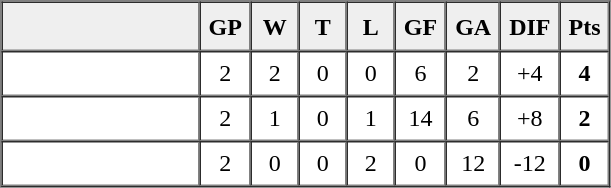<table border=1 cellpadding=5 cellspacing=0>
<tr>
<th bgcolor="#efefef" width="120">　</th>
<th bgcolor="#efefef" width="20">GP</th>
<th bgcolor="#efefef" width="20">W</th>
<th bgcolor="#efefef" width="20">T</th>
<th bgcolor="#efefef" width="20">L</th>
<th bgcolor="#efefef" width="20">GF</th>
<th bgcolor="#efefef" width="20">GA</th>
<th bgcolor="#efefef" width="20">DIF</th>
<th bgcolor="#efefef" width="20">Pts</th>
</tr>
<tr align=center>
<td align=left><strong></strong></td>
<td>2</td>
<td>2</td>
<td>0</td>
<td>0</td>
<td>6</td>
<td>2</td>
<td>+4</td>
<td><strong>4</strong></td>
</tr>
<tr align=center>
<td align=left></td>
<td>2</td>
<td>1</td>
<td>0</td>
<td>1</td>
<td>14</td>
<td>6</td>
<td>+8</td>
<td><strong>2</strong></td>
</tr>
<tr align=center>
<td align=left></td>
<td>2</td>
<td>0</td>
<td>0</td>
<td>2</td>
<td>0</td>
<td>12</td>
<td>-12</td>
<td><strong>0</strong></td>
</tr>
</table>
